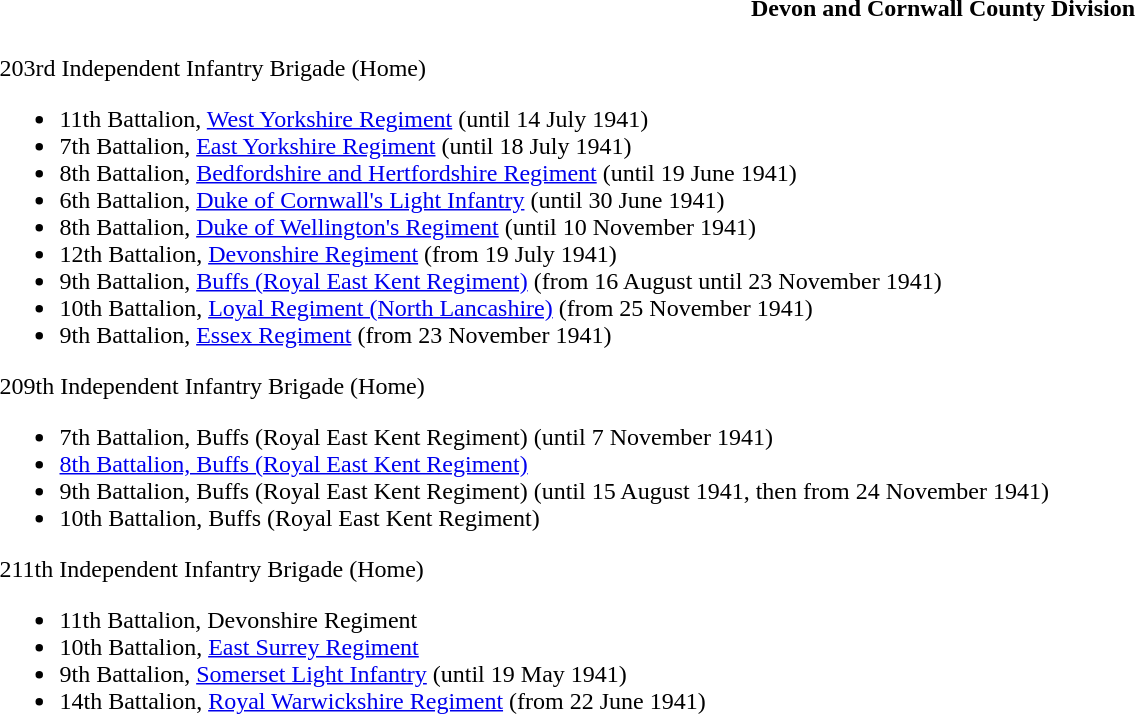<table class="toccolours collapsible collapsed" style="width:100%; background:transparent;">
<tr>
<th colspan=>Devon and Cornwall County Division</th>
</tr>
<tr>
<td colspan="2"><br>203rd Independent Infantry Brigade (Home)
<ul><li>11th Battalion, <a href='#'>West Yorkshire Regiment</a> (until 14 July 1941)</li><li>7th Battalion, <a href='#'>East Yorkshire Regiment</a> (until 18 July 1941)</li><li>8th Battalion, <a href='#'>Bedfordshire and Hertfordshire Regiment</a> (until 19 June 1941)</li><li>6th Battalion, <a href='#'>Duke of Cornwall's Light Infantry</a> (until 30 June 1941)</li><li>8th Battalion, <a href='#'>Duke of Wellington's Regiment</a> (until 10 November 1941)</li><li>12th Battalion, <a href='#'>Devonshire Regiment</a> (from 19 July 1941)</li><li>9th Battalion, <a href='#'>Buffs (Royal East Kent Regiment)</a> (from 16 August until 23 November 1941)</li><li>10th Battalion, <a href='#'>Loyal Regiment (North Lancashire)</a> (from 25 November 1941)</li><li>9th Battalion, <a href='#'>Essex Regiment</a> (from 23 November 1941)</li></ul>209th Independent Infantry Brigade (Home)
<ul><li>7th Battalion, Buffs (Royal East Kent Regiment) (until 7 November 1941)</li><li><a href='#'>8th Battalion, Buffs (Royal East Kent Regiment)</a></li><li>9th Battalion, Buffs (Royal East Kent Regiment) (until 15 August 1941, then from 24 November 1941)</li><li>10th Battalion, Buffs (Royal East Kent Regiment)</li></ul>211th Independent Infantry Brigade (Home)
<ul><li>11th Battalion, Devonshire Regiment</li><li>10th Battalion, <a href='#'>East Surrey Regiment</a></li><li>9th Battalion, <a href='#'>Somerset Light Infantry</a> (until 19 May 1941)</li><li>14th Battalion, <a href='#'>Royal Warwickshire Regiment</a> (from 22 June 1941)</li></ul></td>
</tr>
</table>
